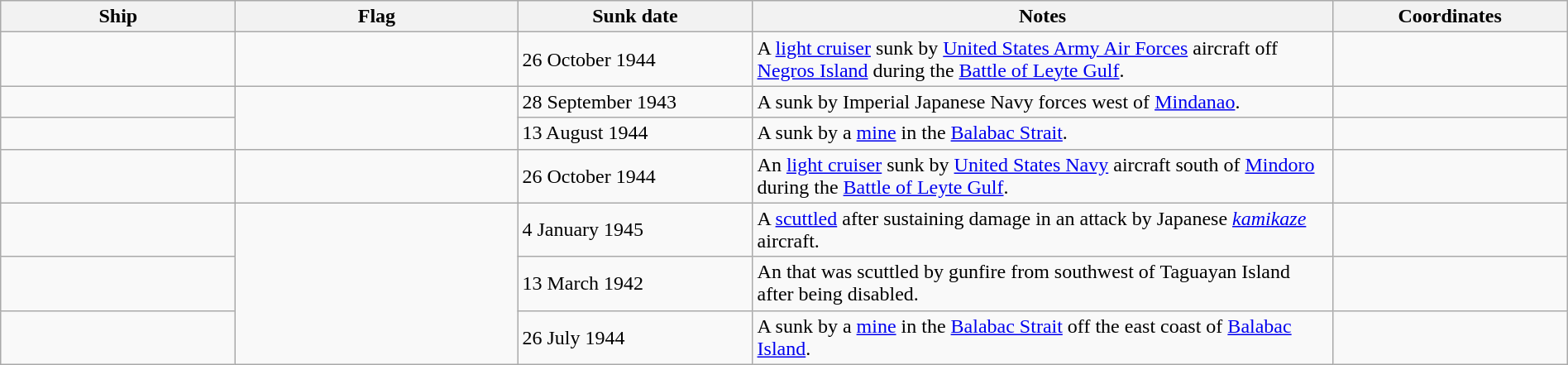<table class="wikitable sortable" style="width:100%" |>
<tr>
<th width="15%">Ship</th>
<th width="18%">Flag</th>
<th width="15%" align="right">Sunk date</th>
<th width="37%">Notes</th>
<th width="15%">Coordinates</th>
</tr>
<tr>
<td scope="row" data-sort-value="Abukuma"></td>
<td></td>
<td>26 October 1944</td>
<td>A  <a href='#'>light cruiser</a> sunk by <a href='#'>United States Army Air Forces</a> aircraft off <a href='#'>Negros Island</a> during the <a href='#'>Battle of Leyte Gulf</a>.</td>
<td></td>
</tr>
<tr>
<td scope="row" data-sort-value="Cisco"></td>
<td rowspan="2"></td>
<td>28 September 1943</td>
<td>A  sunk by Imperial Japanese Navy forces west of <a href='#'>Mindanao</a>.</td>
<td></td>
</tr>
<tr>
<td scope="row" data-sort-value="Flier"></td>
<td>13 August 1944</td>
<td>A  sunk by a <a href='#'>mine</a> in the <a href='#'>Balabac Strait</a>.</td>
<td></td>
</tr>
<tr>
<td scope="row" data-sort-value="Noshiro"></td>
<td></td>
<td>26 October 1944</td>
<td>An  <a href='#'>light cruiser</a> sunk by <a href='#'>United States Navy</a> aircraft south of <a href='#'>Mindoro</a> during the <a href='#'>Battle of Leyte Gulf</a>.</td>
<td></td>
</tr>
<tr>
<td scope="row" data-sort-value="Ommaney Bay"></td>
<td rowspan="3"></td>
<td>4 January 1945</td>
<td>A  <a href='#'>scuttled</a> after sustaining damage in an attack by Japanese <em><a href='#'>kamikaze</a></em> aircraft.</td>
<td></td>
</tr>
<tr>
<td></td>
<td>13 March 1942</td>
<td>An  that was scuttled by gunfire from   southwest of Taguayan Island after being disabled.</td>
<td></td>
</tr>
<tr>
<td scope="row" data-sort-value="Robalo"></td>
<td>26 July 1944</td>
<td>A  sunk by a <a href='#'>mine</a> in the <a href='#'>Balabac Strait</a> off the east coast of <a href='#'>Balabac Island</a>.</td>
<td></td>
</tr>
</table>
